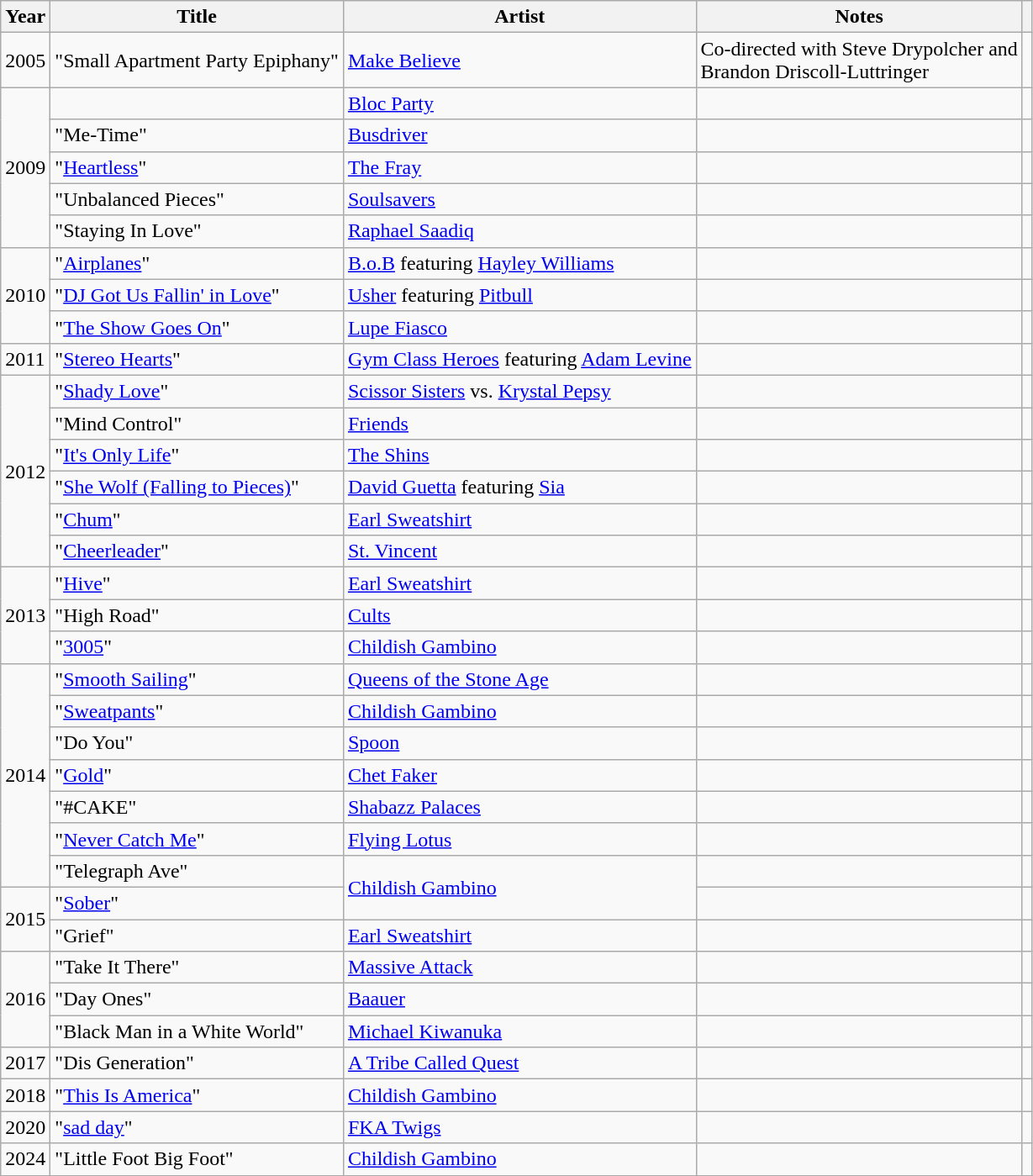<table class="wikitable sortable plainrowheaders">
<tr>
<th scope="col">Year</th>
<th scope="col">Title</th>
<th scope="col">Artist</th>
<th scope="col" class="unsortable">Notes</th>
<th scope="col" class="unsortable"></th>
</tr>
<tr>
<td>2005</td>
<td>"Small Apartment Party Epiphany"</td>
<td><a href='#'>Make Believe</a></td>
<td>Co-directed with Steve Drypolcher and<br>Brandon Driscoll-Luttringer</td>
<td></td>
</tr>
<tr>
<td rowspan=5>2009</td>
<td></td>
<td><a href='#'>Bloc Party</a></td>
<td></td>
<td></td>
</tr>
<tr>
<td>"Me-Time"</td>
<td><a href='#'>Busdriver</a></td>
<td></td>
<td></td>
</tr>
<tr>
<td>"<a href='#'>Heartless</a>"</td>
<td><a href='#'>The Fray</a></td>
<td></td>
<td></td>
</tr>
<tr>
<td>"Unbalanced Pieces"</td>
<td><a href='#'>Soulsavers</a></td>
<td></td>
<td></td>
</tr>
<tr>
<td>"Staying In Love"</td>
<td><a href='#'>Raphael Saadiq</a></td>
<td></td>
<td></td>
</tr>
<tr>
<td rowspan="3">2010</td>
<td>"<a href='#'>Airplanes</a>"</td>
<td><a href='#'>B.o.B</a> featuring <a href='#'>Hayley Williams</a></td>
<td></td>
<td></td>
</tr>
<tr>
<td>"<a href='#'>DJ Got Us Fallin' in Love</a>"</td>
<td><a href='#'>Usher</a> featuring <a href='#'>Pitbull</a></td>
<td></td>
<td></td>
</tr>
<tr>
<td>"<a href='#'>The Show Goes On</a>"</td>
<td><a href='#'>Lupe Fiasco</a></td>
<td></td>
<td></td>
</tr>
<tr>
<td>2011</td>
<td>"<a href='#'>Stereo Hearts</a>"</td>
<td><a href='#'>Gym Class Heroes</a> featuring <a href='#'>Adam Levine</a></td>
<td></td>
<td></td>
</tr>
<tr>
<td rowspan="6">2012</td>
<td>"<a href='#'>Shady Love</a>"</td>
<td><a href='#'>Scissor Sisters</a> vs. <a href='#'>Krystal Pepsy</a></td>
<td></td>
<td></td>
</tr>
<tr>
<td>"Mind Control"</td>
<td><a href='#'>Friends</a></td>
<td></td>
<td></td>
</tr>
<tr>
<td>"<a href='#'>It's Only Life</a>"</td>
<td><a href='#'>The Shins</a></td>
<td></td>
<td></td>
</tr>
<tr>
<td>"<a href='#'>She Wolf (Falling to Pieces)</a>"</td>
<td><a href='#'>David Guetta</a> featuring <a href='#'>Sia</a></td>
<td></td>
<td></td>
</tr>
<tr>
<td>"<a href='#'>Chum</a>"</td>
<td><a href='#'>Earl Sweatshirt</a></td>
<td></td>
<td></td>
</tr>
<tr>
<td>"<a href='#'>Cheerleader</a>"</td>
<td><a href='#'>St. Vincent</a></td>
<td></td>
<td></td>
</tr>
<tr>
<td rowspan="3">2013</td>
<td>"<a href='#'>Hive</a>"</td>
<td><a href='#'>Earl Sweatshirt</a></td>
<td></td>
<td></td>
</tr>
<tr>
<td>"High Road"</td>
<td><a href='#'>Cults</a></td>
<td></td>
<td></td>
</tr>
<tr>
<td>"<a href='#'>3005</a>"</td>
<td><a href='#'>Childish Gambino</a></td>
<td></td>
<td></td>
</tr>
<tr>
<td rowspan="7">2014 </td>
<td>"<a href='#'>Smooth Sailing</a>"</td>
<td><a href='#'>Queens of the Stone Age</a></td>
<td></td>
<td></td>
</tr>
<tr>
<td>"<a href='#'>Sweatpants</a>"</td>
<td><a href='#'>Childish Gambino</a></td>
<td></td>
<td></td>
</tr>
<tr>
<td>"Do You"</td>
<td><a href='#'>Spoon</a></td>
<td></td>
<td></td>
</tr>
<tr>
<td>"<a href='#'>Gold</a>"</td>
<td><a href='#'>Chet Faker</a></td>
<td></td>
<td></td>
</tr>
<tr>
<td>"#CAKE"</td>
<td><a href='#'>Shabazz Palaces</a></td>
<td></td>
<td></td>
</tr>
<tr>
<td>"<a href='#'>Never Catch Me</a>"</td>
<td><a href='#'>Flying Lotus</a></td>
<td></td>
<td></td>
</tr>
<tr>
<td>"Telegraph Ave"</td>
<td rowspan=2><a href='#'>Childish Gambino</a></td>
<td></td>
<td></td>
</tr>
<tr>
<td rowspan="2">2015 </td>
<td>"<a href='#'>Sober</a>"</td>
<td></td>
<td></td>
</tr>
<tr>
<td>"Grief"</td>
<td><a href='#'>Earl Sweatshirt</a></td>
<td></td>
<td></td>
</tr>
<tr>
<td rowspan="3">2016 </td>
<td>"Take It There"</td>
<td><a href='#'>Massive Attack</a></td>
<td></td>
<td></td>
</tr>
<tr>
<td>"Day Ones"</td>
<td><a href='#'>Baauer</a></td>
<td></td>
<td></td>
</tr>
<tr>
<td>"Black Man in a White World"</td>
<td><a href='#'>Michael Kiwanuka</a></td>
<td></td>
<td></td>
</tr>
<tr>
<td>2017 </td>
<td>"Dis Generation"</td>
<td><a href='#'>A Tribe Called Quest</a></td>
<td></td>
<td></td>
</tr>
<tr>
<td>2018 </td>
<td>"<a href='#'>This Is America</a>"</td>
<td><a href='#'>Childish Gambino</a></td>
<td></td>
<td></td>
</tr>
<tr>
<td>2020</td>
<td>"<a href='#'>sad day</a>"</td>
<td><a href='#'>FKA Twigs</a></td>
<td></td>
</tr>
<tr>
<td>2024</td>
<td>"Little Foot Big Foot"</td>
<td><a href='#'>Childish Gambino</a></td>
<td></td>
<td></td>
</tr>
<tr>
</tr>
</table>
